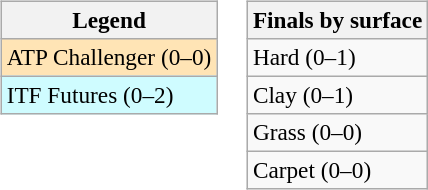<table>
<tr valign=top>
<td><br><table class=wikitable style=font-size:97%>
<tr>
<th>Legend</th>
</tr>
<tr bgcolor=moccasin>
<td>ATP Challenger (0–0)</td>
</tr>
<tr bgcolor=cffcff>
<td>ITF Futures (0–2)</td>
</tr>
</table>
</td>
<td><br><table class=wikitable style=font-size:97%>
<tr>
<th>Finals by surface</th>
</tr>
<tr>
<td>Hard (0–1)</td>
</tr>
<tr>
<td>Clay (0–1)</td>
</tr>
<tr>
<td>Grass (0–0)</td>
</tr>
<tr>
<td>Carpet (0–0)</td>
</tr>
</table>
</td>
</tr>
</table>
